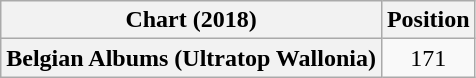<table class="wikitable plainrowheaders" style="text-align:center">
<tr>
<th scope="col">Chart (2018)</th>
<th scope="col">Position</th>
</tr>
<tr>
<th scope="row">Belgian Albums (Ultratop Wallonia)</th>
<td>171</td>
</tr>
</table>
